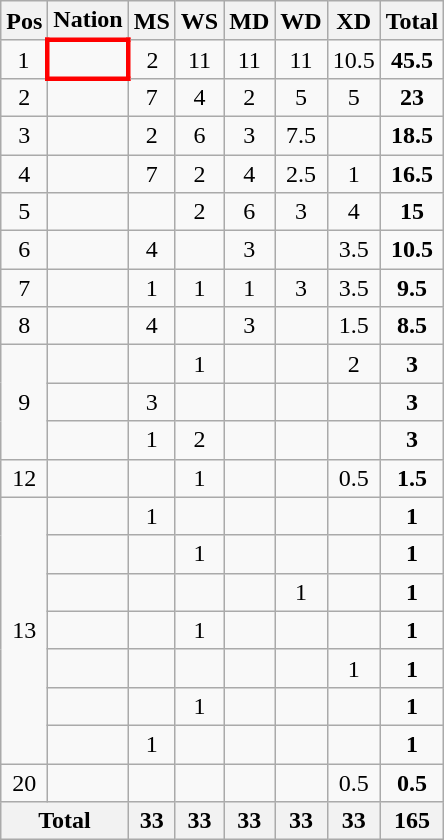<table class="wikitable" style="text-align:center">
<tr>
<th>Pos</th>
<th>Nation</th>
<th>MS</th>
<th>WS</th>
<th>MD</th>
<th>WD</th>
<th>XD</th>
<th>Total</th>
</tr>
<tr>
<td>1</td>
<td align="left" style="border: 3px solid red"><strong></strong></td>
<td>2</td>
<td>11</td>
<td>11</td>
<td>11</td>
<td>10.5</td>
<td><strong>45.5</strong></td>
</tr>
<tr>
<td>2</td>
<td align="left"></td>
<td>7</td>
<td>4</td>
<td>2</td>
<td>5</td>
<td>5</td>
<td><strong>23</strong></td>
</tr>
<tr>
<td>3</td>
<td align="left"></td>
<td>2</td>
<td>6</td>
<td>3</td>
<td>7.5</td>
<td></td>
<td><strong>18.5</strong></td>
</tr>
<tr>
<td>4</td>
<td align="left"></td>
<td>7</td>
<td>2</td>
<td>4</td>
<td>2.5</td>
<td>1</td>
<td><strong>16.5</strong></td>
</tr>
<tr>
<td>5</td>
<td align="left"></td>
<td></td>
<td>2</td>
<td>6</td>
<td>3</td>
<td>4</td>
<td><strong>15</strong></td>
</tr>
<tr>
<td>6</td>
<td align="left"></td>
<td>4</td>
<td></td>
<td>3</td>
<td></td>
<td>3.5</td>
<td><strong>10.5</strong></td>
</tr>
<tr>
<td>7</td>
<td align="left"></td>
<td>1</td>
<td>1</td>
<td>1</td>
<td>3</td>
<td>3.5</td>
<td><strong>9.5</strong></td>
</tr>
<tr>
<td>8</td>
<td align="left"></td>
<td>4</td>
<td></td>
<td>3</td>
<td></td>
<td>1.5</td>
<td><strong>8.5</strong></td>
</tr>
<tr>
<td rowspan="3">9</td>
<td align="left"></td>
<td></td>
<td>1</td>
<td></td>
<td></td>
<td>2</td>
<td><strong>3</strong></td>
</tr>
<tr>
<td align="left"></td>
<td>3</td>
<td></td>
<td></td>
<td></td>
<td></td>
<td><strong>3</strong></td>
</tr>
<tr>
<td align="left"></td>
<td>1</td>
<td>2</td>
<td></td>
<td></td>
<td></td>
<td><strong>3</strong></td>
</tr>
<tr>
<td>12</td>
<td align="left"></td>
<td></td>
<td>1</td>
<td></td>
<td></td>
<td>0.5</td>
<td><strong>1.5</strong></td>
</tr>
<tr>
<td rowspan="7">13</td>
<td align="left"></td>
<td>1</td>
<td></td>
<td></td>
<td></td>
<td></td>
<td><strong>1</strong></td>
</tr>
<tr>
<td align="left"></td>
<td></td>
<td>1</td>
<td></td>
<td></td>
<td></td>
<td><strong>1</strong></td>
</tr>
<tr>
<td align="left"></td>
<td></td>
<td></td>
<td></td>
<td>1</td>
<td></td>
<td><strong>1</strong></td>
</tr>
<tr>
<td align="left"></td>
<td></td>
<td>1</td>
<td></td>
<td></td>
<td></td>
<td><strong>1</strong></td>
</tr>
<tr>
<td align="left"></td>
<td></td>
<td></td>
<td></td>
<td></td>
<td>1</td>
<td><strong>1</strong></td>
</tr>
<tr>
<td align="left"></td>
<td></td>
<td>1</td>
<td></td>
<td></td>
<td></td>
<td><strong>1</strong></td>
</tr>
<tr>
<td align="left"></td>
<td>1</td>
<td></td>
<td></td>
<td></td>
<td></td>
<td><strong>1</strong></td>
</tr>
<tr>
<td>20</td>
<td align="left"></td>
<td></td>
<td></td>
<td></td>
<td></td>
<td>0.5</td>
<td><strong>0.5</strong></td>
</tr>
<tr>
<th colspan="2">Total</th>
<th>33</th>
<th>33</th>
<th>33</th>
<th>33</th>
<th>33</th>
<th>165</th>
</tr>
</table>
